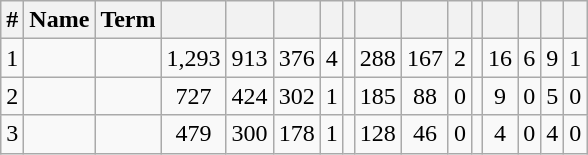<table class="wikitable sortable" style="text-align:center;">
<tr>
<th scope="col">#</th>
<th scope="col">Name</th>
<th scope="col">Term</th>
<th scope="col"></th>
<th scope="col"></th>
<th scope="col"></th>
<th scope="col"></th>
<th scope="col"></th>
<th scope="col"></th>
<th scope="col"></th>
<th scope="col"></th>
<th scope="col"></th>
<th scope="col"></th>
<th scope="col"></th>
<th scope="col"></th>
<th scope="col"></th>
</tr>
<tr>
<td scope="row">1</td>
<td></td>
<td></td>
<td>1,293</td>
<td>913</td>
<td>376</td>
<td>4</td>
<td></td>
<td>288</td>
<td>167</td>
<td>2</td>
<td></td>
<td>16</td>
<td>6</td>
<td>9</td>
<td>1</td>
</tr>
<tr>
<td scope="row">2</td>
<td></td>
<td></td>
<td>727</td>
<td>424</td>
<td>302</td>
<td>1</td>
<td></td>
<td>185</td>
<td>88</td>
<td>0</td>
<td></td>
<td>9</td>
<td>0</td>
<td>5</td>
<td>0</td>
</tr>
<tr>
<td scope="row">3</td>
<td></td>
<td></td>
<td>479</td>
<td>300</td>
<td>178</td>
<td>1</td>
<td></td>
<td>128</td>
<td>46</td>
<td>0</td>
<td></td>
<td>4</td>
<td>0</td>
<td>4</td>
<td>0</td>
</tr>
</table>
